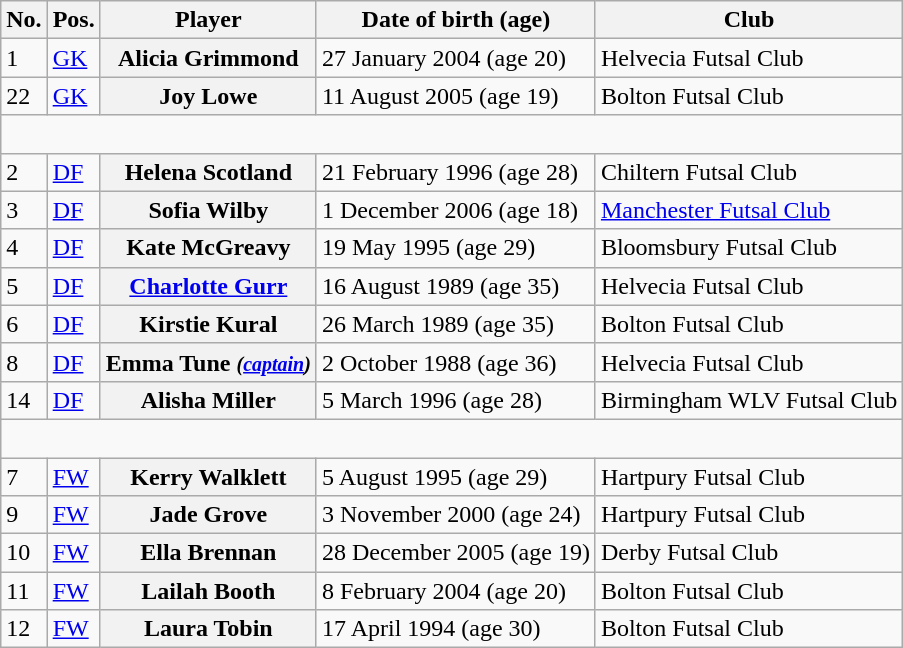<table class="wikitable sortable">
<tr>
<th><abbr>No.</abbr></th>
<th><abbr>Pos.</abbr></th>
<th>Player</th>
<th>Date of birth (age)</th>
<th>Club</th>
</tr>
<tr>
<td>1</td>
<td><a href='#'>GK</a></td>
<th>Alicia Grimmond</th>
<td>27 January 2004 (age 20)</td>
<td>Helvecia Futsal Club</td>
</tr>
<tr>
<td>22</td>
<td><a href='#'>GK</a></td>
<th>Joy Lowe</th>
<td>11 August 2005 (age 19)</td>
<td>Bolton Futsal Club</td>
</tr>
<tr>
<td colspan="5"><br></td>
</tr>
<tr>
<td>2</td>
<td><a href='#'>DF</a></td>
<th>Helena Scotland</th>
<td>21 February 1996 (age 28)</td>
<td>Chiltern Futsal Club</td>
</tr>
<tr>
<td>3</td>
<td><a href='#'>DF</a></td>
<th>Sofia Wilby</th>
<td>1 December 2006 (age 18)</td>
<td><a href='#'>Manchester Futsal Club</a></td>
</tr>
<tr>
<td>4</td>
<td><a href='#'>DF</a></td>
<th>Kate McGreavy</th>
<td>19 May 1995 (age 29)</td>
<td>Bloomsbury Futsal Club</td>
</tr>
<tr>
<td>5</td>
<td><a href='#'>DF</a></td>
<th><a href='#'>Charlotte Gurr</a></th>
<td>16 August 1989 (age 35)</td>
<td>Helvecia Futsal Club</td>
</tr>
<tr>
<td>6</td>
<td><a href='#'>DF</a></td>
<th>Kirstie Kural</th>
<td>26 March 1989 (age 35)</td>
<td>Bolton Futsal Club</td>
</tr>
<tr>
<td>8</td>
<td><a href='#'>DF</a></td>
<th>Emma Tune <small><em>(<a href='#'>captain</a>)</em></small></th>
<td>2 October 1988 (age 36)</td>
<td>Helvecia Futsal Club</td>
</tr>
<tr>
<td>14</td>
<td><a href='#'>DF</a></td>
<th>Alisha Miller</th>
<td>5 March 1996 (age 28)</td>
<td>Birmingham WLV Futsal Club</td>
</tr>
<tr>
<td colspan="5"><br></td>
</tr>
<tr>
<td>7</td>
<td><a href='#'>FW</a></td>
<th>Kerry Walklett</th>
<td>5 August 1995 (age 29)</td>
<td>Hartpury Futsal Club</td>
</tr>
<tr>
<td>9</td>
<td><a href='#'>FW</a></td>
<th>Jade Grove</th>
<td>3 November 2000 (age 24)</td>
<td>Hartpury Futsal Club</td>
</tr>
<tr>
<td>10</td>
<td><a href='#'>FW</a></td>
<th>Ella Brennan</th>
<td>28 December 2005 (age 19)</td>
<td>Derby Futsal Club</td>
</tr>
<tr>
<td>11</td>
<td><a href='#'>FW</a></td>
<th>Lailah Booth</th>
<td>8 February 2004 (age 20)</td>
<td>Bolton Futsal Club</td>
</tr>
<tr>
<td>12</td>
<td><a href='#'>FW</a></td>
<th>Laura Tobin</th>
<td>17 April 1994 (age 30)</td>
<td>Bolton Futsal Club</td>
</tr>
</table>
